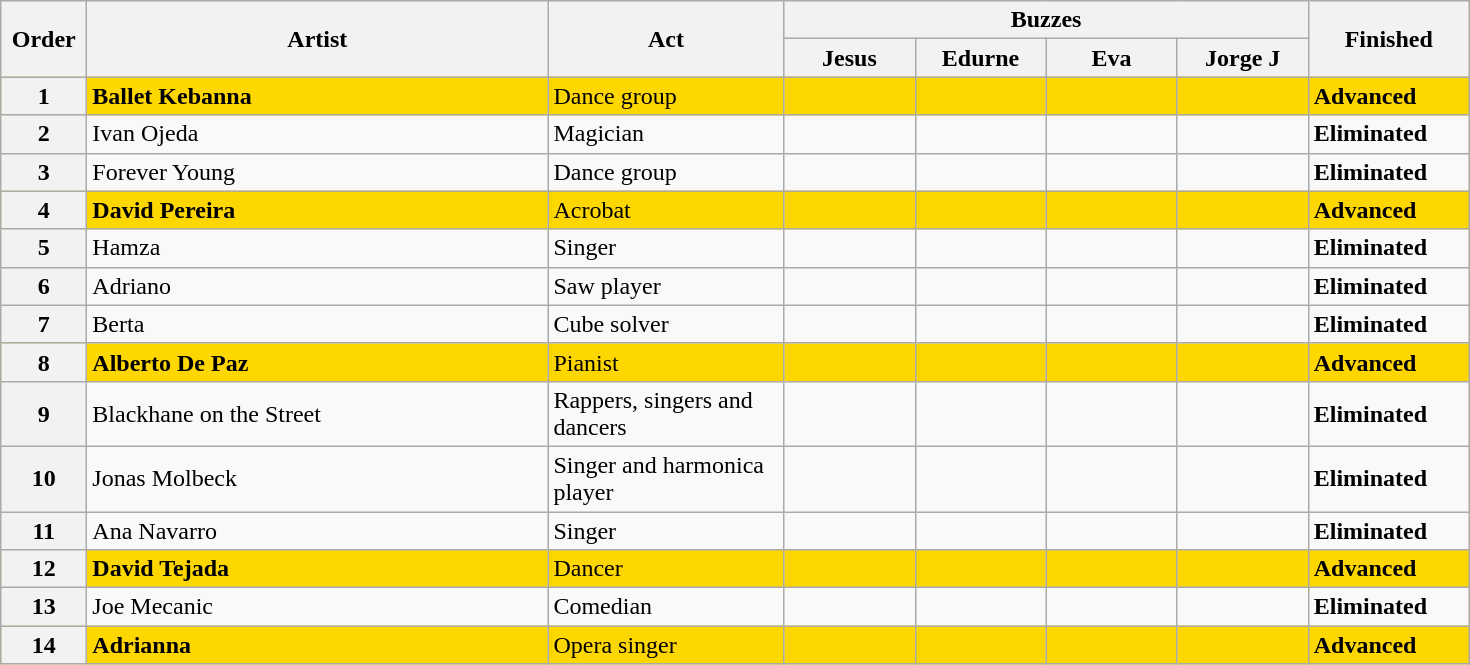<table class="wikitable">
<tr>
<th rowspan=2 width="50">Order</th>
<th rowspan=2 width="300">Artist</th>
<th rowspan=2 width="150">Act</th>
<th colspan=4 width="240">Buzzes</th>
<th rowspan=2 width="100">Finished</th>
</tr>
<tr>
<th width="80">Jesus</th>
<th width="80">Edurne</th>
<th width="80">Eva</th>
<th width="80">Jorge J</th>
</tr>
<tr style="background:gold;">
<th>1</th>
<td><strong>Ballet Kebanna</strong></td>
<td>Dance group</td>
<td></td>
<td></td>
<td></td>
<td></td>
<td><strong>Advanced</strong></td>
</tr>
<tr>
<th>2</th>
<td>Ivan Ojeda</td>
<td>Magician</td>
<td></td>
<td></td>
<td></td>
<td></td>
<td><strong>Eliminated</strong></td>
</tr>
<tr>
<th>3</th>
<td>Forever Young</td>
<td>Dance group</td>
<td></td>
<td></td>
<td></td>
<td></td>
<td><strong>Eliminated</strong></td>
</tr>
<tr style="background:gold;">
<th>4</th>
<td><strong>David Pereira</strong></td>
<td>Acrobat</td>
<td></td>
<td></td>
<td></td>
<td></td>
<td><strong>Advanced</strong></td>
</tr>
<tr>
<th>5</th>
<td>Hamza</td>
<td>Singer</td>
<td></td>
<td></td>
<td></td>
<td></td>
<td><strong>Eliminated</strong></td>
</tr>
<tr>
<th>6</th>
<td>Adriano</td>
<td>Saw player</td>
<td></td>
<td></td>
<td></td>
<td></td>
<td><strong>Eliminated</strong></td>
</tr>
<tr>
<th>7</th>
<td>Berta</td>
<td>Cube solver</td>
<td></td>
<td></td>
<td></td>
<td></td>
<td><strong>Eliminated</strong></td>
</tr>
<tr style="background:gold;">
<th>8</th>
<td><strong>Alberto De Paz</strong></td>
<td>Pianist</td>
<td></td>
<td></td>
<td></td>
<td style="text-align:center;"></td>
<td><strong>Advanced</strong></td>
</tr>
<tr>
<th>9</th>
<td>Blackhane on the Street</td>
<td>Rappers, singers and dancers</td>
<td style="text-align:center;"></td>
<td></td>
<td></td>
<td></td>
<td><strong>Eliminated</strong></td>
</tr>
<tr>
<th>10</th>
<td>Jonas Molbeck</td>
<td>Singer and harmonica player</td>
<td style="text-align:center;"></td>
<td style="text-align:center;"></td>
<td style="text-align:center;"></td>
<td></td>
<td><strong>Eliminated</strong></td>
</tr>
<tr>
<th>11</th>
<td>Ana Navarro</td>
<td>Singer</td>
<td></td>
<td></td>
<td></td>
<td></td>
<td><strong>Eliminated</strong></td>
</tr>
<tr style="background:gold;">
<th>12</th>
<td><strong>David Tejada</strong></td>
<td>Dancer</td>
<td></td>
<td></td>
<td></td>
<td></td>
<td><strong>Advanced</strong></td>
</tr>
<tr>
<th>13</th>
<td>Joe Mecanic</td>
<td>Comedian</td>
<td></td>
<td></td>
<td></td>
<td></td>
<td><strong>Eliminated</strong></td>
</tr>
<tr style="background:gold;">
<th>14</th>
<td><strong>Adrianna</strong></td>
<td>Opera singer</td>
<td></td>
<td></td>
<td></td>
<td></td>
<td><strong>Advanced</strong></td>
</tr>
</table>
